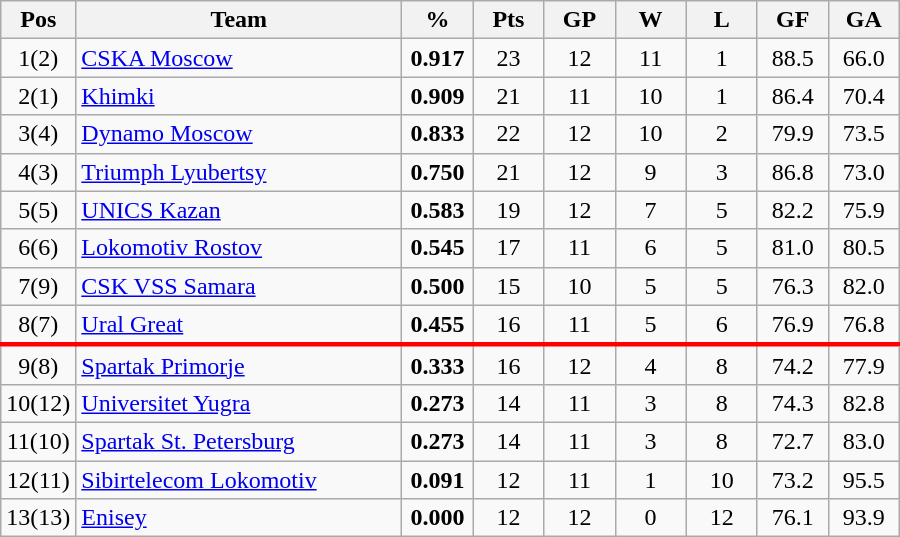<table class="wikitable sortable" style="text-align: center;">
<tr>
<th width=20>Pos</th>
<th width=210>Team</th>
<th width=40>%</th>
<th width=40><strong>Pts</strong></th>
<th width=40>GP</th>
<th width=40>W</th>
<th width=40>L</th>
<th width=40>GF</th>
<th width=40>GA</th>
</tr>
<tr>
<td>1(2)</td>
<td align="left"><a href='#'>CSKA Moscow</a></td>
<td><strong>0.917</strong></td>
<td>23</td>
<td>12</td>
<td>11</td>
<td>1</td>
<td>88.5</td>
<td>66.0</td>
</tr>
<tr>
<td>2(1)</td>
<td align="left"><a href='#'>Khimki</a></td>
<td><strong>0.909</strong></td>
<td>21</td>
<td>11</td>
<td>10</td>
<td>1</td>
<td>86.4</td>
<td>70.4</td>
</tr>
<tr>
<td>3(4)</td>
<td align="left"><a href='#'>Dynamo Moscow</a></td>
<td><strong> 0.833</strong></td>
<td>22</td>
<td>12</td>
<td>10</td>
<td>2</td>
<td>79.9</td>
<td>73.5</td>
</tr>
<tr>
<td>4(3)</td>
<td align="left"><a href='#'>Triumph Lyubertsy</a></td>
<td><strong>0.750</strong></td>
<td>21</td>
<td>12</td>
<td>9</td>
<td>3</td>
<td>86.8</td>
<td>73.0</td>
</tr>
<tr>
<td>5(5)</td>
<td align="left"><a href='#'>UNICS Kazan</a></td>
<td><strong>0.583</strong></td>
<td>19</td>
<td>12</td>
<td>7</td>
<td>5</td>
<td>82.2</td>
<td>75.9</td>
</tr>
<tr>
<td>6(6)</td>
<td align="left"><a href='#'>Lokomotiv Rostov</a></td>
<td><strong>0.545</strong></td>
<td>17</td>
<td>11</td>
<td>6</td>
<td>5</td>
<td>81.0</td>
<td>80.5</td>
</tr>
<tr>
<td>7(9)</td>
<td align="left"><a href='#'>CSK VSS Samara</a></td>
<td><strong>0.500</strong></td>
<td>15</td>
<td>10</td>
<td>5</td>
<td>5</td>
<td>76.3</td>
<td>82.0</td>
</tr>
<tr style = "border-bottom:3px solid red;">
<td>8(7)</td>
<td align="left"><a href='#'>Ural Great</a></td>
<td><strong> 0.455</strong></td>
<td>16</td>
<td>11</td>
<td>5</td>
<td>6</td>
<td>76.9</td>
<td>76.8</td>
</tr>
<tr>
<td>9(8)</td>
<td align="left"><a href='#'>Spartak Primorje</a></td>
<td><strong>0.333</strong></td>
<td>16</td>
<td>12</td>
<td>4</td>
<td>8</td>
<td>74.2</td>
<td>77.9</td>
</tr>
<tr>
<td>10(12)</td>
<td align="left"><a href='#'>Universitet Yugra</a></td>
<td><strong> 0.273</strong></td>
<td>14</td>
<td>11</td>
<td>3</td>
<td>8</td>
<td>74.3</td>
<td>82.8</td>
</tr>
<tr>
<td>11(10)</td>
<td align="left"><a href='#'>Spartak St. Petersburg</a></td>
<td><strong>0.273</strong></td>
<td>14</td>
<td>11</td>
<td>3</td>
<td>8</td>
<td>72.7</td>
<td>83.0</td>
</tr>
<tr>
<td>12(11)</td>
<td align="left"><a href='#'>Sibirtelecom Lokomotiv</a></td>
<td><strong>0.091</strong></td>
<td>12</td>
<td>11</td>
<td>1</td>
<td>10</td>
<td>73.2</td>
<td>95.5</td>
</tr>
<tr>
<td>13(13)</td>
<td align="left"><a href='#'>Enisey</a></td>
<td><strong>0.000</strong></td>
<td>12</td>
<td>12</td>
<td>0</td>
<td>12</td>
<td>76.1</td>
<td>93.9</td>
</tr>
</table>
